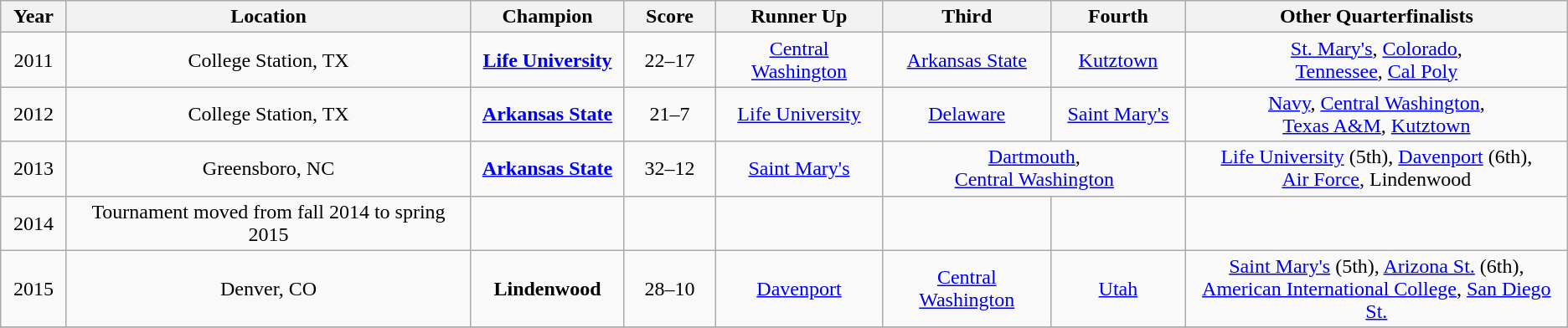<table class=wikitable style="text-align: center;">
<tr>
<th width=45px>Year</th>
<th>Location</th>
<th width=115px>Champion</th>
<th width=65px>Score</th>
<th>Runner Up</th>
<th>Third</th>
<th width=100px>Fourth</th>
<th>Other Quarterfinalists</th>
</tr>
<tr>
<td>2011</td>
<td align=center>College Station, TX</td>
<td align=center><strong><a href='#'>Life University</a></strong></td>
<td align=center>22–17</td>
<td align=center><a href='#'>Central Washington</a></td>
<td align=center><a href='#'>Arkansas State</a></td>
<td align=center><a href='#'>Kutztown</a></td>
<td align=center><a href='#'>St. Mary's</a>, <a href='#'>Colorado</a>,  <br> <a href='#'>Tennessee</a>, <a href='#'>Cal Poly</a></td>
</tr>
<tr>
<td>2012</td>
<td align=center>College Station, TX</td>
<td align=center><strong><a href='#'>Arkansas State</a></strong></td>
<td align=center>21–7</td>
<td align=center><a href='#'>Life University</a></td>
<td align=center><a href='#'>Delaware</a></td>
<td align=center><a href='#'>Saint Mary's</a></td>
<td align=center><a href='#'>Navy</a>, <a href='#'>Central Washington</a>, <br> <a href='#'>Texas A&M</a>, <a href='#'>Kutztown</a></td>
</tr>
<tr>
<td>2013</td>
<td>Greensboro, NC</td>
<td><strong><a href='#'>Arkansas State</a></strong></td>
<td>32–12</td>
<td><a href='#'>Saint Mary's</a></td>
<td colspan=2><a href='#'>Dartmouth</a>, <br> <a href='#'>Central Washington</a></td>
<td><a href='#'>Life University</a> (5th), <a href='#'>Davenport</a> (6th), <br> <a href='#'>Air Force</a>, Lindenwood</td>
</tr>
<tr>
<td>2014</td>
<td>Tournament moved from fall 2014 to spring 2015</td>
<td></td>
<td></td>
<td></td>
<td></td>
<td></td>
<td></td>
</tr>
<tr>
<td>2015</td>
<td>Denver, CO</td>
<td align=center><strong>Lindenwood</strong></td>
<td align=center>28–10</td>
<td align=center><a href='#'>Davenport</a></td>
<td align=center><a href='#'>Central Washington</a></td>
<td align=center><a href='#'>Utah</a></td>
<td align=center><a href='#'>Saint Mary's</a> (5th), <a href='#'>Arizona St.</a> (6th), <br> <a href='#'>American International College</a>, <a href='#'>San Diego St.</a></td>
</tr>
<tr>
</tr>
</table>
